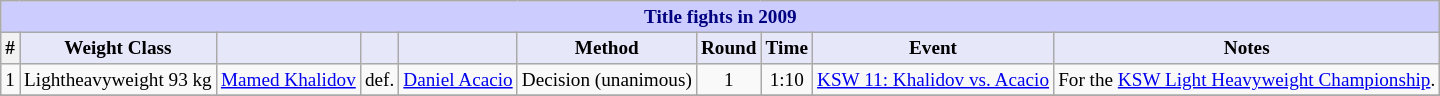<table class="wikitable" style="font-size: 80%;">
<tr>
<th colspan="10" style="background-color: #ccf; color: #000080; text-align: center;"><strong>Title fights in 2009</strong></th>
</tr>
<tr>
<th scope="col">#</th>
<th colspan="1" style="background-color: #E6E8FA; color: #000000; text-align: center;">Weight Class</th>
<th colspan="1" style="background-color: #E6E8FA; color: #000000; text-align: center;"></th>
<th colspan="1" style="background-color: #E6E8FA; color: #000000; text-align: center;"></th>
<th colspan="1" style="background-color: #E6E8FA; color: #000000; text-align: center;"></th>
<th colspan="1" style="background-color: #E6E8FA; color: #000000; text-align: center;">Method</th>
<th colspan="1" style="background-color: #E6E8FA; color: #000000; text-align: center;">Round</th>
<th colspan="1" style="background-color: #E6E8FA; color: #000000; text-align: center;">Time</th>
<th colspan="1" style="background-color: #E6E8FA; color: #000000; text-align: center;">Event</th>
<th colspan="1" style="background-color: #E6E8FA; color: #000000; text-align: center;">Notes</th>
</tr>
<tr>
<td>1</td>
<td>Lightheavyweight 93 kg</td>
<td> <a href='#'>Mamed Khalidov</a></td>
<td align=center>def.</td>
<td> <a href='#'>Daniel Acacio</a></td>
<td>Decision (unanimous)</td>
<td align=center>1</td>
<td align=center>1:10</td>
<td><a href='#'>KSW 11: Khalidov vs. Acacio</a></td>
<td>For the <a href='#'>KSW Light Heavyweight Championship</a>.</td>
</tr>
<tr>
</tr>
</table>
